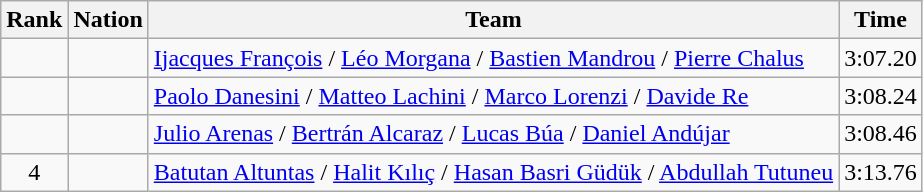<table class="wikitable sortable"  style="text-align:center">
<tr>
<th>Rank</th>
<th>Nation</th>
<th>Team</th>
<th>Time</th>
</tr>
<tr>
<td></td>
<td align=left></td>
<td align=left><a href='#'>Ijacques François</a> / <a href='#'>Léo Morgana</a> / <a href='#'>Bastien Mandrou</a> / <a href='#'>Pierre Chalus</a></td>
<td>3:07.20</td>
</tr>
<tr>
<td></td>
<td align=left></td>
<td align=left><a href='#'>Paolo Danesini</a> / <a href='#'>Matteo Lachini</a> / <a href='#'>Marco Lorenzi</a> / <a href='#'>Davide Re</a></td>
<td>3:08.24</td>
</tr>
<tr>
<td></td>
<td align=left></td>
<td align=left><a href='#'>Julio Arenas</a> / <a href='#'>Bertrán Alcaraz</a> / <a href='#'>Lucas Búa</a> / <a href='#'>Daniel Andújar</a></td>
<td>3:08.46</td>
</tr>
<tr>
<td>4</td>
<td align=left></td>
<td align=left><a href='#'>Batutan Altuntas</a> / <a href='#'>Halit Kılıç</a> / <a href='#'>Hasan Basri Güdük</a> / <a href='#'>Abdullah Tutuneu</a></td>
<td>3:13.76</td>
</tr>
</table>
